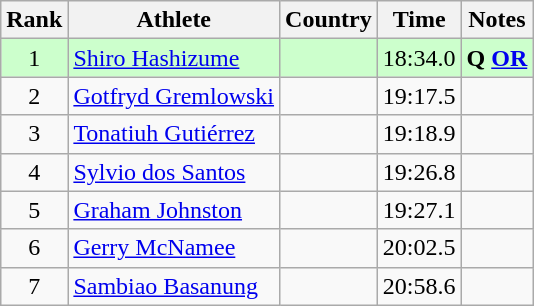<table class="wikitable sortable" style="text-align:center">
<tr>
<th>Rank</th>
<th>Athlete</th>
<th>Country</th>
<th>Time</th>
<th>Notes</th>
</tr>
<tr bgcolor=ccffcc>
<td>1</td>
<td align=left><a href='#'>Shiro Hashizume</a></td>
<td align=left></td>
<td>18:34.0</td>
<td><strong>Q</strong> <strong><a href='#'>OR</a></strong></td>
</tr>
<tr>
<td>2</td>
<td align=left><a href='#'>Gotfryd Gremlowski</a></td>
<td align=left></td>
<td>19:17.5</td>
<td></td>
</tr>
<tr>
<td>3</td>
<td align=left><a href='#'>Tonatiuh Gutiérrez</a></td>
<td align=left></td>
<td>19:18.9</td>
<td></td>
</tr>
<tr>
<td>4</td>
<td align=left><a href='#'>Sylvio dos Santos</a></td>
<td align=left></td>
<td>19:26.8</td>
<td></td>
</tr>
<tr>
<td>5</td>
<td align=left><a href='#'>Graham Johnston</a></td>
<td align=left></td>
<td>19:27.1</td>
<td></td>
</tr>
<tr>
<td>6</td>
<td align=left><a href='#'>Gerry McNamee</a></td>
<td align=left></td>
<td>20:02.5</td>
<td></td>
</tr>
<tr>
<td>7</td>
<td align=left><a href='#'>Sambiao Basanung</a></td>
<td align=left></td>
<td>20:58.6</td>
<td></td>
</tr>
</table>
